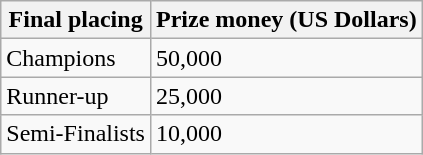<table class="wikitable">
<tr>
<th>Final placing</th>
<th>Prize money (US Dollars)</th>
</tr>
<tr>
<td>Champions</td>
<td>50,000</td>
</tr>
<tr>
<td>Runner-up</td>
<td>25,000</td>
</tr>
<tr>
<td>Semi-Finalists</td>
<td>10,000</td>
</tr>
</table>
